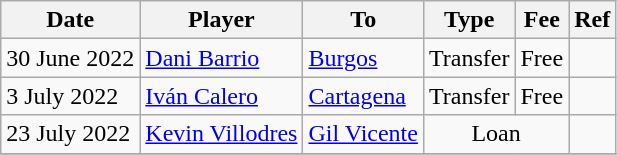<table class="wikitable">
<tr>
<th>Date</th>
<th>Player</th>
<th>To</th>
<th>Type</th>
<th>Fee</th>
<th>Ref</th>
</tr>
<tr>
<td>30 June 2022</td>
<td> <a href='#'>Dani Barrio</a></td>
<td><a href='#'>Burgos</a></td>
<td align=center>Transfer</td>
<td align=center>Free</td>
<td align=center></td>
</tr>
<tr>
<td>3 July 2022</td>
<td> <a href='#'>Iván Calero</a></td>
<td><a href='#'>Cartagena</a></td>
<td align=center>Transfer</td>
<td align=center>Free</td>
<td align=center></td>
</tr>
<tr>
<td>23 July 2022</td>
<td> <a href='#'>Kevin Villodres</a></td>
<td> <a href='#'>Gil Vicente</a></td>
<td colspan="2" align=center>Loan</td>
<td align=center></td>
</tr>
<tr>
</tr>
</table>
